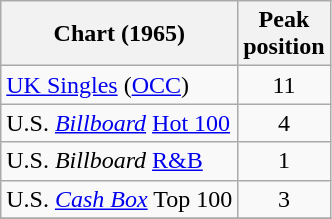<table class="wikitable sortable">
<tr>
<th>Chart (1965)</th>
<th>Peak<br>position</th>
</tr>
<tr>
<td><a href='#'>UK Singles</a> (<a href='#'>OCC</a>)</td>
<td style="text-align:center;">11</td>
</tr>
<tr>
<td>U.S. <em><a href='#'>Billboard</a></em> <a href='#'>Hot 100</a></td>
<td style="text-align:center;">4</td>
</tr>
<tr>
<td>U.S. <em>Billboard</em> <a href='#'>R&B</a></td>
<td style="text-align:center;">1</td>
</tr>
<tr>
<td>U.S. <a href='#'><em>Cash Box</em></a> Top 100</td>
<td align="center">3</td>
</tr>
<tr>
</tr>
</table>
